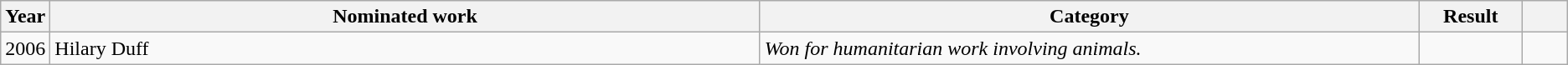<table class="wikitable sortable">
<tr>
<th scope="col" style="width:1em;">Year</th>
<th scope="col" style="width:39em;">Nominated work</th>
<th scope="col" style="width:36em;">Category</th>
<th scope="col" style="width:5em;">Result</th>
<th scope="col" style="width:2em;" class="unsortable"></th>
</tr>
<tr>
<td>2006</td>
<td>Hilary Duff</td>
<td Much Love Animal Award><em>Won for humanitarian work involving animals.</em></td>
<td></td>
<td style="text-align:center;"></td>
</tr>
</table>
